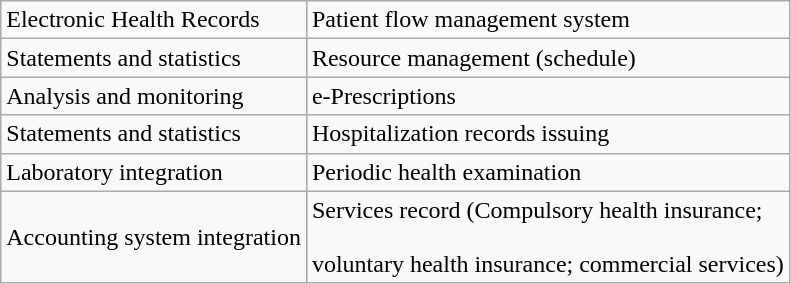<table class="wikitable">
<tr>
<td>Electronic Health Records</td>
<td>Patient flow management system</td>
</tr>
<tr>
<td>Statements and statistics</td>
<td>Resource management (schedule)</td>
</tr>
<tr>
<td>Analysis and monitoring</td>
<td>e-Prescriptions</td>
</tr>
<tr>
<td>Statements and statistics</td>
<td>Hospitalization records issuing</td>
</tr>
<tr>
<td>Laboratory integration</td>
<td>Periodic health examination</td>
</tr>
<tr>
<td>Accounting system integration</td>
<td>Services record (Compulsory health insurance; <br><br>voluntary health insurance; commercial services)</td>
</tr>
</table>
